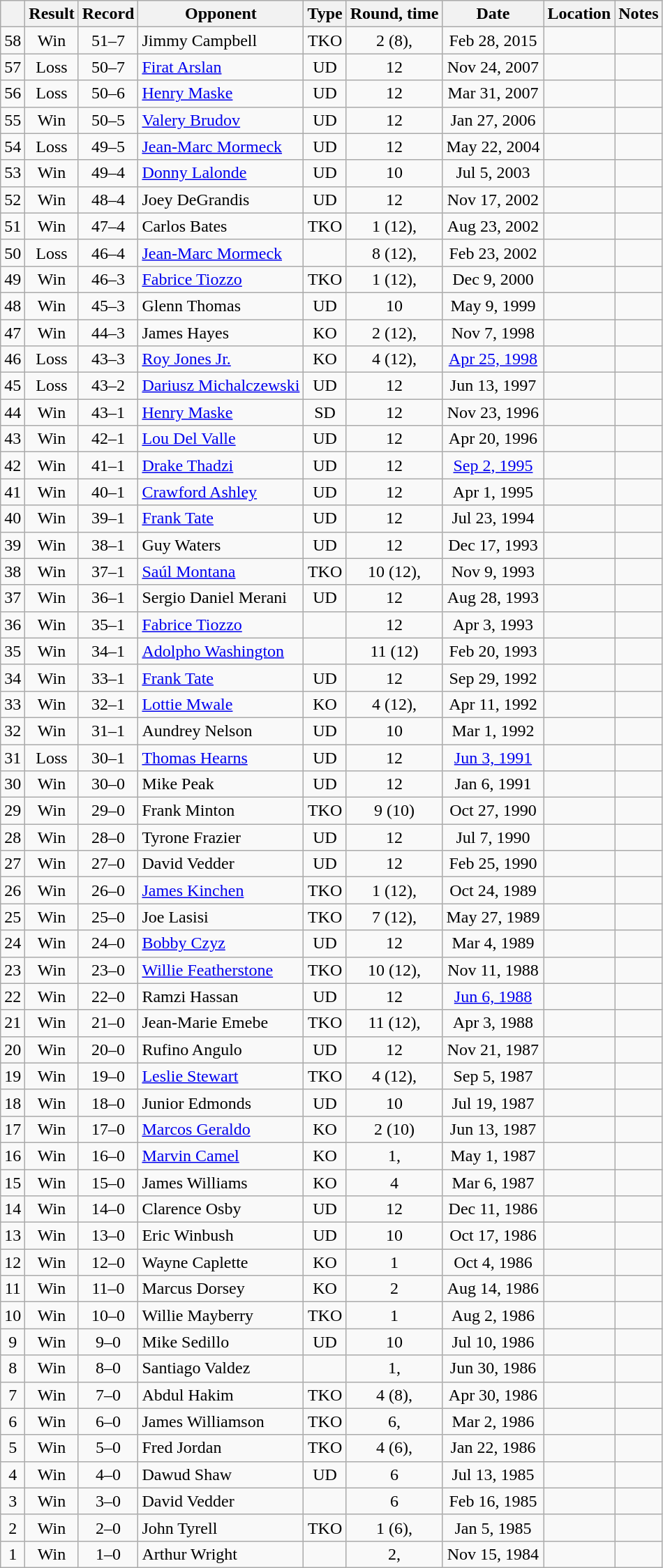<table class="wikitable" style="text-align:center">
<tr>
<th></th>
<th>Result</th>
<th>Record</th>
<th>Opponent</th>
<th>Type</th>
<th>Round, time</th>
<th>Date</th>
<th>Location</th>
<th>Notes</th>
</tr>
<tr>
<td>58</td>
<td>Win</td>
<td>51–7</td>
<td style="text-align:left;">Jimmy Campbell</td>
<td>TKO</td>
<td>2 (8), </td>
<td>Feb 28, 2015</td>
<td style="text-align:left;"></td>
<td></td>
</tr>
<tr>
<td>57</td>
<td>Loss</td>
<td>50–7</td>
<td style="text-align:left;"><a href='#'>Firat Arslan</a></td>
<td>UD</td>
<td>12</td>
<td>Nov 24, 2007</td>
<td style="text-align:left;"></td>
<td style="text-align:left;"></td>
</tr>
<tr>
<td>56</td>
<td>Loss</td>
<td>50–6</td>
<td style="text-align:left;"><a href='#'>Henry Maske</a></td>
<td>UD</td>
<td>12</td>
<td>Mar 31, 2007</td>
<td style="text-align:left;"></td>
<td></td>
</tr>
<tr>
<td>55</td>
<td>Win</td>
<td>50–5</td>
<td style="text-align:left;"><a href='#'>Valery Brudov</a></td>
<td>UD</td>
<td>12</td>
<td>Jan 27, 2006</td>
<td style="text-align:left;"></td>
<td style="text-align:left;"></td>
</tr>
<tr>
<td>54</td>
<td>Loss</td>
<td>49–5</td>
<td style="text-align:left;"><a href='#'>Jean-Marc Mormeck</a></td>
<td>UD</td>
<td>12</td>
<td>May 22, 2004</td>
<td style="text-align:left;"></td>
<td style="text-align:left;"></td>
</tr>
<tr>
<td>53</td>
<td>Win</td>
<td>49–4</td>
<td style="text-align:left;"><a href='#'>Donny Lalonde</a></td>
<td>UD</td>
<td>10</td>
<td>Jul 5, 2003</td>
<td style="text-align:left;"></td>
<td></td>
</tr>
<tr>
<td>52</td>
<td>Win</td>
<td>48–4</td>
<td style="text-align:left;">Joey DeGrandis</td>
<td>UD</td>
<td>12</td>
<td>Nov 17, 2002</td>
<td style="text-align:left;"></td>
<td style="text-align:left;"></td>
</tr>
<tr>
<td>51</td>
<td>Win</td>
<td>47–4</td>
<td style="text-align:left;">Carlos Bates</td>
<td>TKO</td>
<td>1 (12), </td>
<td>Aug 23, 2002</td>
<td style="text-align:left;"></td>
<td></td>
</tr>
<tr>
<td>50</td>
<td>Loss</td>
<td>46–4</td>
<td style="text-align:left;"><a href='#'>Jean-Marc Mormeck</a></td>
<td></td>
<td>8 (12), </td>
<td>Feb 23, 2002</td>
<td style="text-align:left;"></td>
<td style="text-align:left;"></td>
</tr>
<tr>
<td>49</td>
<td>Win</td>
<td>46–3</td>
<td style="text-align:left;"><a href='#'>Fabrice Tiozzo</a></td>
<td>TKO</td>
<td>1 (12), </td>
<td>Dec 9, 2000</td>
<td style="text-align:left;"></td>
<td style="text-align:left;"></td>
</tr>
<tr>
<td>48</td>
<td>Win</td>
<td>45–3</td>
<td style="text-align:left;">Glenn Thomas</td>
<td>UD</td>
<td>10</td>
<td>May 9, 1999</td>
<td style="text-align:left;"></td>
<td></td>
</tr>
<tr>
<td>47</td>
<td>Win</td>
<td>44–3</td>
<td style="text-align:left;">James Hayes</td>
<td>KO</td>
<td>2 (12), </td>
<td>Nov 7, 1998</td>
<td style="text-align:left;"></td>
<td style="text-align:left;"></td>
</tr>
<tr>
<td>46</td>
<td>Loss</td>
<td>43–3</td>
<td style="text-align:left;"><a href='#'>Roy Jones Jr.</a></td>
<td>KO</td>
<td>4 (12), </td>
<td><a href='#'>Apr 25, 1998</a></td>
<td style="text-align:left;"></td>
<td></td>
</tr>
<tr>
<td>45</td>
<td>Loss</td>
<td>43–2</td>
<td style="text-align:left;"><a href='#'>Dariusz Michalczewski</a></td>
<td>UD</td>
<td>12</td>
<td>Jun 13, 1997</td>
<td style="text-align:left;"></td>
<td style="text-align:left;"></td>
</tr>
<tr>
<td>44</td>
<td>Win</td>
<td>43–1</td>
<td style="text-align:left;"><a href='#'>Henry Maske</a></td>
<td>SD</td>
<td>12</td>
<td>Nov 23, 1996</td>
<td style="text-align:left;"></td>
<td style="text-align:left;"></td>
</tr>
<tr>
<td>43</td>
<td>Win</td>
<td>42–1</td>
<td style="text-align:left;"><a href='#'>Lou Del Valle</a></td>
<td>UD</td>
<td>12</td>
<td>Apr 20, 1996</td>
<td style="text-align:left;"></td>
<td style="text-align:left;"></td>
</tr>
<tr>
<td>42</td>
<td>Win</td>
<td>41–1</td>
<td style="text-align:left;"><a href='#'>Drake Thadzi</a></td>
<td>UD</td>
<td>12</td>
<td><a href='#'>Sep 2, 1995</a></td>
<td style="text-align:left;"></td>
<td style="text-align:left;"></td>
</tr>
<tr>
<td>41</td>
<td>Win</td>
<td>40–1</td>
<td style="text-align:left;"><a href='#'>Crawford Ashley</a></td>
<td>UD</td>
<td>12</td>
<td>Apr 1, 1995</td>
<td style="text-align:left;"></td>
<td style="text-align:left;"></td>
</tr>
<tr>
<td>40</td>
<td>Win</td>
<td>39–1</td>
<td style="text-align:left;"><a href='#'>Frank Tate</a></td>
<td>UD</td>
<td>12</td>
<td>Jul 23, 1994</td>
<td style="text-align:left;"></td>
<td style="text-align:left;"></td>
</tr>
<tr>
<td>39</td>
<td>Win</td>
<td>38–1</td>
<td style="text-align:left;">Guy Waters</td>
<td>UD</td>
<td>12</td>
<td>Dec 17, 1993</td>
<td style="text-align:left;"></td>
<td style="text-align:left;"></td>
</tr>
<tr>
<td>38</td>
<td>Win</td>
<td>37–1</td>
<td style="text-align:left;"><a href='#'>Saúl Montana</a></td>
<td>TKO</td>
<td>10 (12), </td>
<td>Nov 9, 1993</td>
<td style="text-align:left;"></td>
<td style="text-align:left;"></td>
</tr>
<tr>
<td>37</td>
<td>Win</td>
<td>36–1</td>
<td style="text-align:left;">Sergio Daniel Merani</td>
<td>UD</td>
<td>12</td>
<td>Aug 28, 1993</td>
<td style="text-align:left;"></td>
<td style="text-align:left;"></td>
</tr>
<tr>
<td>36</td>
<td>Win</td>
<td>35–1</td>
<td style="text-align:left;"><a href='#'>Fabrice Tiozzo</a></td>
<td></td>
<td>12</td>
<td>Apr 3, 1993</td>
<td style="text-align:left;"></td>
<td style="text-align:left;"></td>
</tr>
<tr>
<td>35</td>
<td>Win</td>
<td>34–1</td>
<td style="text-align:left;"><a href='#'>Adolpho Washington</a></td>
<td></td>
<td>11 (12)</td>
<td>Feb 20, 1993</td>
<td style="text-align:left;"></td>
<td style="text-align:left;"></td>
</tr>
<tr>
<td>34</td>
<td>Win</td>
<td>33–1</td>
<td style="text-align:left;"><a href='#'>Frank Tate</a></td>
<td>UD</td>
<td>12</td>
<td>Sep 29, 1992</td>
<td style="text-align:left;"></td>
<td style="text-align:left;"></td>
</tr>
<tr>
<td>33</td>
<td>Win</td>
<td>32–1</td>
<td style="text-align:left;"><a href='#'>Lottie Mwale</a></td>
<td>KO</td>
<td>4 (12), </td>
<td>Apr 11, 1992</td>
<td style="text-align:left;"></td>
<td style="text-align:left;"></td>
</tr>
<tr>
<td>32</td>
<td>Win</td>
<td>31–1</td>
<td style="text-align:left;">Aundrey Nelson</td>
<td>UD</td>
<td>10</td>
<td>Mar 1, 1992</td>
<td style="text-align:left;"></td>
<td></td>
</tr>
<tr>
<td>31</td>
<td>Loss</td>
<td>30–1</td>
<td style="text-align:left;"><a href='#'>Thomas Hearns</a></td>
<td>UD</td>
<td>12</td>
<td><a href='#'>Jun 3, 1991</a></td>
<td style="text-align:left;"></td>
<td style="text-align:left;"></td>
</tr>
<tr>
<td>30</td>
<td>Win</td>
<td>30–0</td>
<td style="text-align:left;">Mike Peak</td>
<td>UD</td>
<td>12</td>
<td>Jan 6, 1991</td>
<td style="text-align:left;"></td>
<td style="text-align:left;"></td>
</tr>
<tr>
<td>29</td>
<td>Win</td>
<td>29–0</td>
<td style="text-align:left;">Frank Minton</td>
<td>TKO</td>
<td>9 (10)</td>
<td>Oct 27, 1990</td>
<td style="text-align:left;"></td>
<td></td>
</tr>
<tr>
<td>28</td>
<td>Win</td>
<td>28–0</td>
<td style="text-align:left;">Tyrone Frazier</td>
<td>UD</td>
<td>12</td>
<td>Jul 7, 1990</td>
<td style="text-align:left;"></td>
<td style="text-align:left;"></td>
</tr>
<tr>
<td>27</td>
<td>Win</td>
<td>27–0</td>
<td style="text-align:left;">David Vedder</td>
<td>UD</td>
<td>12</td>
<td>Feb 25, 1990</td>
<td style="text-align:left;"></td>
<td style="text-align:left;"></td>
</tr>
<tr>
<td>26</td>
<td>Win</td>
<td>26–0</td>
<td style="text-align:left;"><a href='#'>James Kinchen</a></td>
<td>TKO</td>
<td>1 (12), </td>
<td>Oct 24, 1989</td>
<td style="text-align:left;"></td>
<td style="text-align:left;"></td>
</tr>
<tr>
<td>25</td>
<td>Win</td>
<td>25–0</td>
<td style="text-align:left;">Joe Lasisi</td>
<td>TKO</td>
<td>7 (12), </td>
<td>May 27, 1989</td>
<td style="text-align:left;"></td>
<td style="text-align:left;"></td>
</tr>
<tr>
<td>24</td>
<td>Win</td>
<td>24–0</td>
<td style="text-align:left;"><a href='#'>Bobby Czyz</a></td>
<td>UD</td>
<td>12</td>
<td>Mar 4, 1989</td>
<td style="text-align:left;"></td>
<td style="text-align:left;"></td>
</tr>
<tr>
<td>23</td>
<td>Win</td>
<td>23–0</td>
<td style="text-align:left;"><a href='#'>Willie Featherstone</a></td>
<td>TKO</td>
<td>10 (12), </td>
<td>Nov 11, 1988</td>
<td style="text-align:left;"></td>
<td style="text-align:left;"></td>
</tr>
<tr>
<td>22</td>
<td>Win</td>
<td>22–0</td>
<td style="text-align:left;">Ramzi Hassan</td>
<td>UD</td>
<td>12</td>
<td><a href='#'>Jun 6, 1988</a></td>
<td style="text-align:left;"></td>
<td style="text-align:left;"></td>
</tr>
<tr>
<td>21</td>
<td>Win</td>
<td>21–0</td>
<td style="text-align:left;">Jean-Marie Emebe</td>
<td>TKO</td>
<td>11 (12), </td>
<td>Apr 3, 1988</td>
<td style="text-align:left;"></td>
<td style="text-align:left;"></td>
</tr>
<tr>
<td>20</td>
<td>Win</td>
<td>20–0</td>
<td style="text-align:left;">Rufino Angulo</td>
<td>UD</td>
<td>12</td>
<td>Nov 21, 1987</td>
<td style="text-align:left;"></td>
<td style="text-align:left;"></td>
</tr>
<tr>
<td>19</td>
<td>Win</td>
<td>19–0</td>
<td style="text-align:left;"><a href='#'>Leslie Stewart</a></td>
<td>TKO</td>
<td>4 (12), </td>
<td>Sep 5, 1987</td>
<td style="text-align:left;"></td>
<td style="text-align:left;"></td>
</tr>
<tr>
<td>18</td>
<td>Win</td>
<td>18–0</td>
<td style="text-align:left;">Junior Edmonds</td>
<td>UD</td>
<td>10</td>
<td>Jul 19, 1987</td>
<td style="text-align:left;"></td>
<td></td>
</tr>
<tr>
<td>17</td>
<td>Win</td>
<td>17–0</td>
<td style="text-align:left;"><a href='#'>Marcos Geraldo</a></td>
<td>KO</td>
<td>2 (10)</td>
<td>Jun 13, 1987</td>
<td style="text-align:left;"></td>
<td></td>
</tr>
<tr>
<td>16</td>
<td>Win</td>
<td>16–0</td>
<td style="text-align:left;"><a href='#'>Marvin Camel</a></td>
<td>KO</td>
<td>1, </td>
<td>May 1, 1987</td>
<td style="text-align:left;"></td>
<td></td>
</tr>
<tr>
<td>15</td>
<td>Win</td>
<td>15–0</td>
<td style="text-align:left;">James Williams</td>
<td>KO</td>
<td>4</td>
<td>Mar 6, 1987</td>
<td style="text-align:left;"></td>
<td></td>
</tr>
<tr>
<td>14</td>
<td>Win</td>
<td>14–0</td>
<td style="text-align:left;">Clarence Osby</td>
<td>UD</td>
<td>12</td>
<td>Dec 11, 1986</td>
<td style="text-align:left;"></td>
<td style="text-align:left;"></td>
</tr>
<tr>
<td>13</td>
<td>Win</td>
<td>13–0</td>
<td style="text-align:left;">Eric Winbush</td>
<td>UD</td>
<td>10</td>
<td>Oct 17, 1986</td>
<td style="text-align:left;"></td>
<td></td>
</tr>
<tr>
<td>12</td>
<td>Win</td>
<td>12–0</td>
<td style="text-align:left;">Wayne Caplette</td>
<td>KO</td>
<td>1</td>
<td>Oct 4, 1986</td>
<td style="text-align:left;"></td>
<td></td>
</tr>
<tr>
<td>11</td>
<td>Win</td>
<td>11–0</td>
<td style="text-align:left;">Marcus Dorsey</td>
<td>KO</td>
<td>2</td>
<td>Aug 14, 1986</td>
<td style="text-align:left;"></td>
<td></td>
</tr>
<tr>
<td>10</td>
<td>Win</td>
<td>10–0</td>
<td style="text-align:left;">Willie Mayberry</td>
<td>TKO</td>
<td>1</td>
<td>Aug 2, 1986</td>
<td style="text-align:left;"></td>
<td></td>
</tr>
<tr>
<td>9</td>
<td>Win</td>
<td>9–0</td>
<td style="text-align:left;">Mike Sedillo</td>
<td>UD</td>
<td>10</td>
<td>Jul 10, 1986</td>
<td style="text-align:left;"></td>
<td></td>
</tr>
<tr>
<td>8</td>
<td>Win</td>
<td>8–0</td>
<td style="text-align:left;">Santiago Valdez</td>
<td></td>
<td>1, </td>
<td>Jun 30, 1986</td>
<td style="text-align:left;"></td>
<td></td>
</tr>
<tr>
<td>7</td>
<td>Win</td>
<td>7–0</td>
<td style="text-align:left;">Abdul Hakim</td>
<td>TKO</td>
<td>4 (8), </td>
<td>Apr 30, 1986</td>
<td style="text-align:left;"></td>
<td></td>
</tr>
<tr>
<td>6</td>
<td>Win</td>
<td>6–0</td>
<td style="text-align:left;">James Williamson</td>
<td>TKO</td>
<td>6, </td>
<td>Mar 2, 1986</td>
<td style="text-align:left;"></td>
<td></td>
</tr>
<tr>
<td>5</td>
<td>Win</td>
<td>5–0</td>
<td style="text-align:left;">Fred Jordan</td>
<td>TKO</td>
<td>4 (6), </td>
<td>Jan 22, 1986</td>
<td style="text-align:left;"></td>
<td></td>
</tr>
<tr>
<td>4</td>
<td>Win</td>
<td>4–0</td>
<td style="text-align:left;">Dawud Shaw</td>
<td>UD</td>
<td>6</td>
<td>Jul 13, 1985</td>
<td style="text-align:left;"></td>
<td></td>
</tr>
<tr>
<td>3</td>
<td>Win</td>
<td>3–0</td>
<td style="text-align:left;">David Vedder</td>
<td></td>
<td>6</td>
<td>Feb 16, 1985</td>
<td style="text-align:left;"></td>
<td></td>
</tr>
<tr>
<td>2</td>
<td>Win</td>
<td>2–0</td>
<td style="text-align:left;">John Tyrell</td>
<td>TKO</td>
<td>1 (6), </td>
<td>Jan 5, 1985</td>
<td style="text-align:left;"></td>
<td></td>
</tr>
<tr>
<td>1</td>
<td>Win</td>
<td>1–0</td>
<td style="text-align:left;">Arthur Wright</td>
<td></td>
<td>2, </td>
<td>Nov 15, 1984</td>
<td style="text-align:left;"></td>
<td style="text-align:left;"></td>
</tr>
</table>
